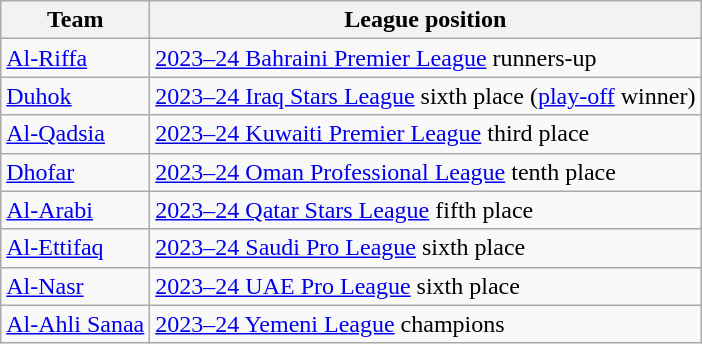<table class="wikitable">
<tr>
<th>Team</th>
<th>League position</th>
</tr>
<tr>
<td> <a href='#'>Al-Riffa</a></td>
<td><a href='#'>2023–24 Bahraini Premier League</a> runners-up</td>
</tr>
<tr>
<td> <a href='#'>Duhok</a></td>
<td><a href='#'>2023–24 Iraq Stars League</a> sixth place (<a href='#'>play-off</a> winner)</td>
</tr>
<tr>
<td> <a href='#'>Al-Qadsia</a></td>
<td><a href='#'>2023–24 Kuwaiti Premier League</a> third place</td>
</tr>
<tr>
<td> <a href='#'>Dhofar</a></td>
<td><a href='#'>2023–24 Oman Professional League</a> tenth place</td>
</tr>
<tr>
<td> <a href='#'>Al-Arabi</a></td>
<td><a href='#'>2023–24 Qatar Stars League</a> fifth place</td>
</tr>
<tr>
<td> <a href='#'>Al-Ettifaq</a></td>
<td><a href='#'>2023–24 Saudi Pro League</a> sixth place</td>
</tr>
<tr>
<td> <a href='#'>Al-Nasr</a></td>
<td><a href='#'>2023–24 UAE Pro League</a> sixth place</td>
</tr>
<tr>
<td> <a href='#'>Al-Ahli Sanaa</a></td>
<td><a href='#'>2023–24 Yemeni League</a> champions</td>
</tr>
</table>
